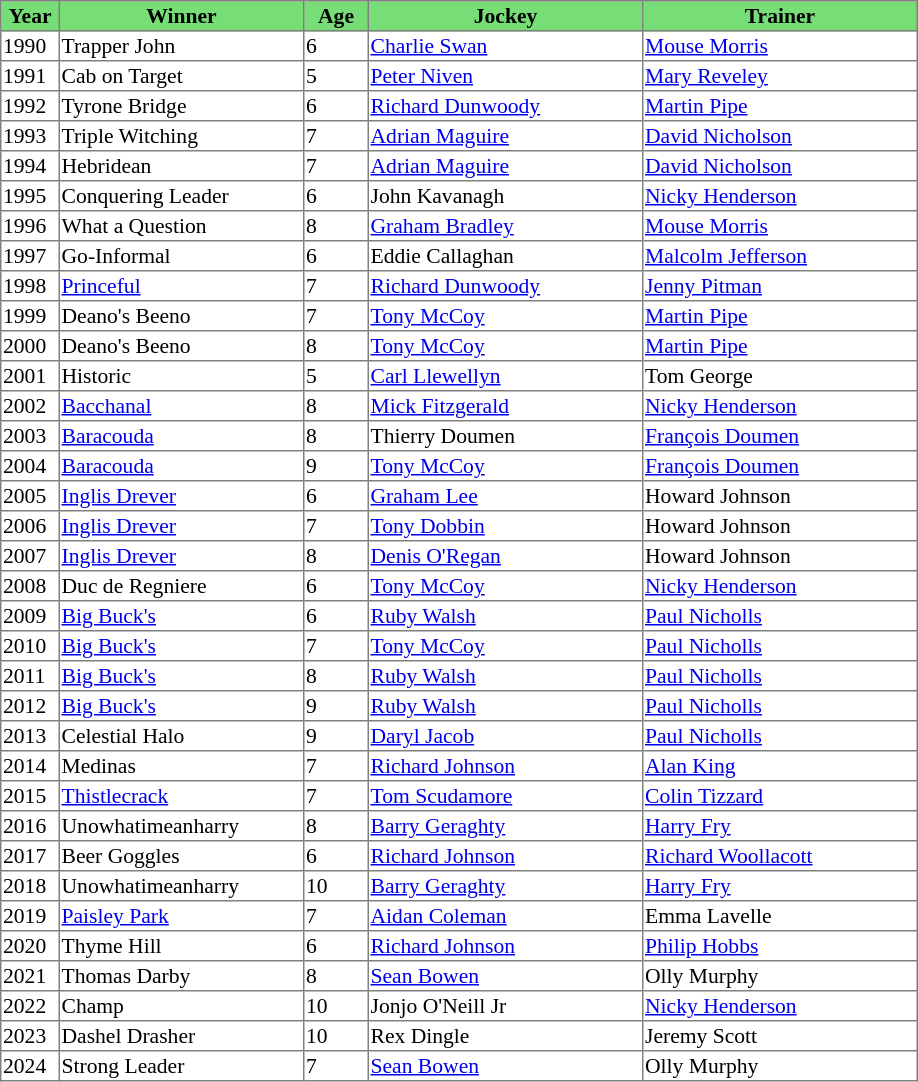<table class = "sortable" | border="1" style="border-collapse: collapse; font-size:90%">
<tr bgcolor="#77dd77" align="center">
<th width="36px"><strong>Year</strong><br></th>
<th width="160px"><strong>Winner</strong><br></th>
<th width="40px"><strong>Age</strong><br></th>
<th width="180px"><strong>Jockey</strong><br></th>
<th width="180px"><strong>Trainer</strong><br></th>
</tr>
<tr>
<td>1990</td>
<td>Trapper John</td>
<td>6</td>
<td><a href='#'>Charlie Swan</a></td>
<td><a href='#'>Mouse Morris</a></td>
</tr>
<tr>
<td>1991</td>
<td>Cab on Target</td>
<td>5</td>
<td><a href='#'>Peter Niven</a></td>
<td><a href='#'>Mary Reveley</a></td>
</tr>
<tr>
<td>1992</td>
<td>Tyrone Bridge </td>
<td>6</td>
<td><a href='#'>Richard Dunwoody</a></td>
<td><a href='#'>Martin Pipe</a></td>
</tr>
<tr>
<td>1993</td>
<td>Triple Witching</td>
<td>7</td>
<td><a href='#'>Adrian Maguire</a></td>
<td><a href='#'>David Nicholson</a></td>
</tr>
<tr>
<td>1994</td>
<td>Hebridean</td>
<td>7</td>
<td><a href='#'>Adrian Maguire</a></td>
<td><a href='#'>David Nicholson</a></td>
</tr>
<tr>
<td>1995</td>
<td>Conquering Leader</td>
<td>6</td>
<td>John Kavanagh</td>
<td><a href='#'>Nicky Henderson</a></td>
</tr>
<tr>
<td>1996</td>
<td>What a Question</td>
<td>8</td>
<td><a href='#'>Graham Bradley</a></td>
<td><a href='#'>Mouse Morris</a></td>
</tr>
<tr>
<td>1997</td>
<td>Go-Informal</td>
<td>6</td>
<td>Eddie Callaghan</td>
<td><a href='#'>Malcolm Jefferson</a></td>
</tr>
<tr>
<td>1998</td>
<td><a href='#'>Princeful</a></td>
<td>7</td>
<td><a href='#'>Richard Dunwoody</a></td>
<td><a href='#'>Jenny Pitman</a></td>
</tr>
<tr>
<td>1999</td>
<td>Deano's Beeno</td>
<td>7</td>
<td><a href='#'>Tony McCoy</a></td>
<td><a href='#'>Martin Pipe</a></td>
</tr>
<tr>
<td>2000</td>
<td>Deano's Beeno</td>
<td>8</td>
<td><a href='#'>Tony McCoy</a></td>
<td><a href='#'>Martin Pipe</a></td>
</tr>
<tr>
<td>2001</td>
<td>Historic</td>
<td>5</td>
<td><a href='#'>Carl Llewellyn</a></td>
<td>Tom George</td>
</tr>
<tr>
<td>2002</td>
<td><a href='#'>Bacchanal</a></td>
<td>8</td>
<td><a href='#'>Mick Fitzgerald</a></td>
<td><a href='#'>Nicky Henderson</a></td>
</tr>
<tr>
<td>2003</td>
<td><a href='#'>Baracouda</a></td>
<td>8</td>
<td>Thierry Doumen</td>
<td><a href='#'>François Doumen</a></td>
</tr>
<tr>
<td>2004</td>
<td><a href='#'>Baracouda</a></td>
<td>9</td>
<td><a href='#'>Tony McCoy</a></td>
<td><a href='#'>François Doumen</a></td>
</tr>
<tr>
<td>2005</td>
<td><a href='#'>Inglis Drever</a></td>
<td>6</td>
<td><a href='#'>Graham Lee</a></td>
<td>Howard Johnson</td>
</tr>
<tr>
<td>2006</td>
<td><a href='#'>Inglis Drever</a></td>
<td>7</td>
<td><a href='#'>Tony Dobbin</a></td>
<td>Howard Johnson</td>
</tr>
<tr>
<td>2007</td>
<td><a href='#'>Inglis Drever</a></td>
<td>8</td>
<td><a href='#'>Denis O'Regan</a></td>
<td>Howard Johnson</td>
</tr>
<tr>
<td>2008</td>
<td>Duc de Regniere</td>
<td>6</td>
<td><a href='#'>Tony McCoy</a></td>
<td><a href='#'>Nicky Henderson</a></td>
</tr>
<tr>
<td>2009</td>
<td><a href='#'>Big Buck's</a></td>
<td>6</td>
<td><a href='#'>Ruby Walsh</a></td>
<td><a href='#'>Paul Nicholls</a></td>
</tr>
<tr>
<td>2010</td>
<td><a href='#'>Big Buck's</a></td>
<td>7</td>
<td><a href='#'>Tony McCoy</a></td>
<td><a href='#'>Paul Nicholls</a></td>
</tr>
<tr>
<td>2011</td>
<td><a href='#'>Big Buck's</a></td>
<td>8</td>
<td><a href='#'>Ruby Walsh</a></td>
<td><a href='#'>Paul Nicholls</a></td>
</tr>
<tr>
<td>2012</td>
<td><a href='#'>Big Buck's</a></td>
<td>9</td>
<td><a href='#'>Ruby Walsh</a></td>
<td><a href='#'>Paul Nicholls</a></td>
</tr>
<tr>
<td>2013</td>
<td>Celestial Halo</td>
<td>9</td>
<td><a href='#'>Daryl Jacob</a></td>
<td><a href='#'>Paul Nicholls</a></td>
</tr>
<tr>
<td>2014</td>
<td>Medinas</td>
<td>7</td>
<td><a href='#'>Richard Johnson</a></td>
<td><a href='#'>Alan King</a></td>
</tr>
<tr>
<td>2015</td>
<td><a href='#'>Thistlecrack</a></td>
<td>7</td>
<td><a href='#'>Tom Scudamore</a></td>
<td><a href='#'>Colin Tizzard</a></td>
</tr>
<tr>
<td>2016</td>
<td>Unowhatimeanharry</td>
<td>8</td>
<td><a href='#'>Barry Geraghty</a></td>
<td><a href='#'>Harry Fry</a></td>
</tr>
<tr>
<td>2017</td>
<td>Beer Goggles</td>
<td>6</td>
<td><a href='#'>Richard Johnson</a></td>
<td><a href='#'>Richard Woollacott</a></td>
</tr>
<tr>
<td>2018</td>
<td>Unowhatimeanharry</td>
<td>10</td>
<td><a href='#'>Barry Geraghty</a></td>
<td><a href='#'>Harry Fry</a></td>
</tr>
<tr>
<td>2019</td>
<td><a href='#'>Paisley Park</a></td>
<td>7</td>
<td><a href='#'>Aidan Coleman</a></td>
<td>Emma Lavelle</td>
</tr>
<tr>
<td>2020</td>
<td>Thyme Hill</td>
<td>6</td>
<td><a href='#'>Richard Johnson</a></td>
<td><a href='#'>Philip Hobbs</a></td>
</tr>
<tr>
<td>2021</td>
<td>Thomas Darby</td>
<td>8</td>
<td><a href='#'>Sean Bowen</a></td>
<td>Olly Murphy</td>
</tr>
<tr>
<td>2022</td>
<td>Champ</td>
<td>10</td>
<td>Jonjo O'Neill Jr</td>
<td><a href='#'>Nicky Henderson</a></td>
</tr>
<tr>
<td>2023</td>
<td>Dashel Drasher</td>
<td>10</td>
<td>Rex Dingle</td>
<td>Jeremy Scott</td>
</tr>
<tr>
<td>2024</td>
<td>Strong Leader</td>
<td>7</td>
<td><a href='#'>Sean Bowen</a></td>
<td>Olly Murphy</td>
</tr>
</table>
